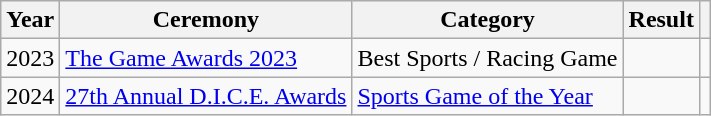<table class="wikitable plainrowheaders sortable" width="auto">
<tr>
<th scope="col">Year</th>
<th scope="col">Ceremony</th>
<th scope="col">Category</th>
<th scope="col">Result</th>
<th scope="col" class="unsortable"></th>
</tr>
<tr>
<td style="text-align:center;">2023</td>
<td><a href='#'>The Game Awards 2023</a></td>
<td>Best Sports / Racing Game</td>
<td></td>
<td style="text-align:center;"></td>
</tr>
<tr>
<td style="text-align:center;">2024</td>
<td><a href='#'>27th Annual D.I.C.E. Awards</a></td>
<td><a href='#'>Sports Game of the Year</a></td>
<td></td>
<td style="text-align:center;"></td>
</tr>
</table>
